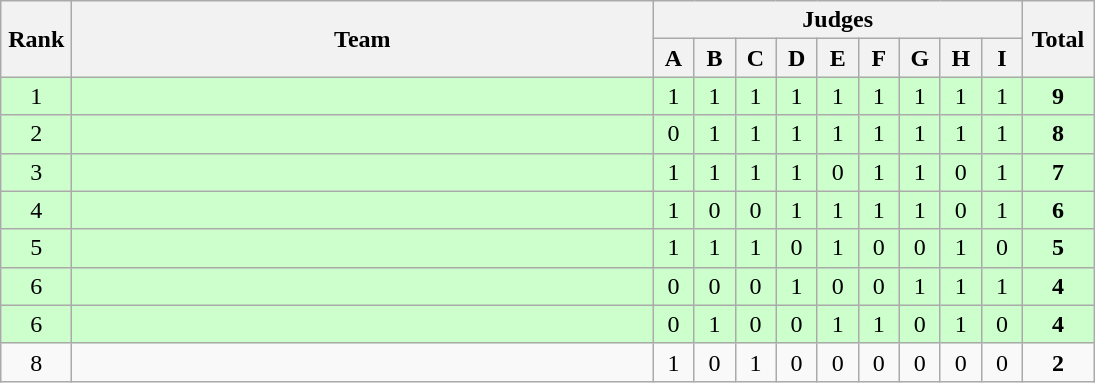<table class=wikitable style="text-align:center">
<tr>
<th rowspan="2" width=40>Rank</th>
<th rowspan="2" width=380>Team</th>
<th colspan="9">Judges</th>
<th rowspan="2" width=40>Total</th>
</tr>
<tr>
<th width=20>A</th>
<th width=20>B</th>
<th width=20>C</th>
<th width=20>D</th>
<th width=20>E</th>
<th width=20>F</th>
<th width=20>G</th>
<th width=20>H</th>
<th width=20>I</th>
</tr>
<tr bgcolor="ccffcc">
<td>1</td>
<td align=left></td>
<td>1</td>
<td>1</td>
<td>1</td>
<td>1</td>
<td>1</td>
<td>1</td>
<td>1</td>
<td>1</td>
<td>1</td>
<td><strong>9</strong></td>
</tr>
<tr bgcolor="ccffcc">
<td>2</td>
<td align=left></td>
<td>0</td>
<td>1</td>
<td>1</td>
<td>1</td>
<td>1</td>
<td>1</td>
<td>1</td>
<td>1</td>
<td>1</td>
<td><strong>8</strong></td>
</tr>
<tr bgcolor="ccffcc">
<td>3</td>
<td align=left></td>
<td>1</td>
<td>1</td>
<td>1</td>
<td>1</td>
<td>0</td>
<td>1</td>
<td>1</td>
<td>0</td>
<td>1</td>
<td><strong>7</strong></td>
</tr>
<tr bgcolor="ccffcc">
<td>4</td>
<td align=left></td>
<td>1</td>
<td>0</td>
<td>0</td>
<td>1</td>
<td>1</td>
<td>1</td>
<td>1</td>
<td>0</td>
<td>1</td>
<td><strong>6</strong></td>
</tr>
<tr bgcolor="ccffcc">
<td>5</td>
<td align=left></td>
<td>1</td>
<td>1</td>
<td>1</td>
<td>0</td>
<td>1</td>
<td>0</td>
<td>0</td>
<td>1</td>
<td>0</td>
<td><strong>5</strong></td>
</tr>
<tr bgcolor="ccffcc">
<td>6</td>
<td align=left></td>
<td>0</td>
<td>0</td>
<td>0</td>
<td>1</td>
<td>0</td>
<td>0</td>
<td>1</td>
<td>1</td>
<td>1</td>
<td><strong>4</strong></td>
</tr>
<tr bgcolor="ccffcc">
<td>6</td>
<td align=left></td>
<td>0</td>
<td>1</td>
<td>0</td>
<td>0</td>
<td>1</td>
<td>1</td>
<td>0</td>
<td>1</td>
<td>0</td>
<td><strong>4</strong></td>
</tr>
<tr>
<td>8</td>
<td align=left></td>
<td>1</td>
<td>0</td>
<td>1</td>
<td>0</td>
<td>0</td>
<td>0</td>
<td>0</td>
<td>0</td>
<td>0</td>
<td><strong>2</strong></td>
</tr>
</table>
